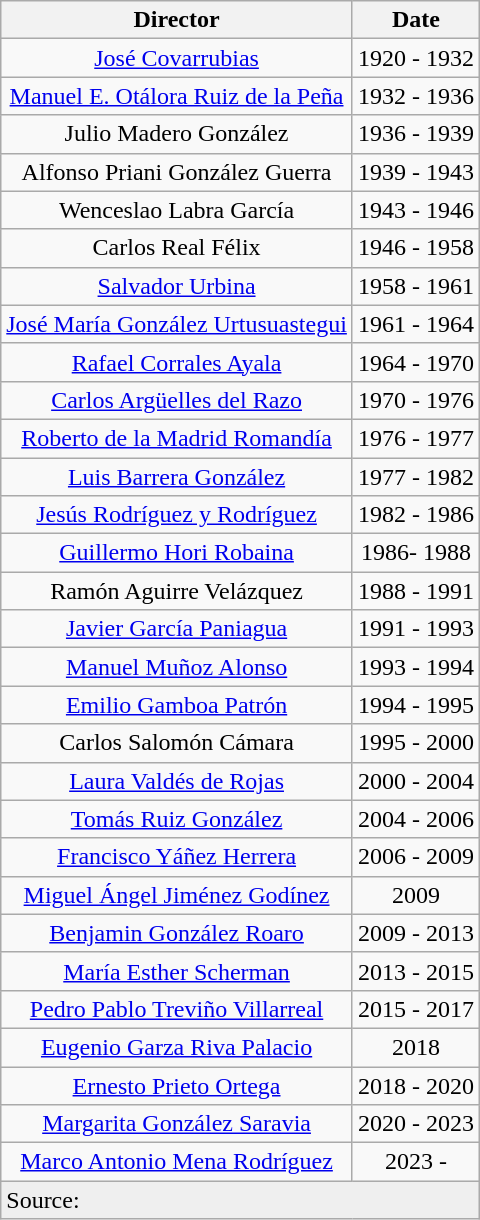<table class="wikitable" style="text-align: center">
<tr>
<th>Director</th>
<th>Date</th>
</tr>
<tr>
<td><a href='#'>José Covarrubias</a></td>
<td>1920 - 1932</td>
</tr>
<tr>
<td><a href='#'>Manuel E. Otálora Ruiz de la Peña</a></td>
<td>1932 - 1936</td>
</tr>
<tr>
<td>Julio Madero González</td>
<td>1936 - 1939</td>
</tr>
<tr>
<td>Alfonso Priani González Guerra</td>
<td>1939 - 1943</td>
</tr>
<tr>
<td>Wenceslao Labra García</td>
<td>1943 - 1946</td>
</tr>
<tr>
<td>Carlos Real Félix</td>
<td>1946 - 1958</td>
</tr>
<tr>
<td><a href='#'>Salvador Urbina</a></td>
<td>1958 - 1961</td>
</tr>
<tr>
<td><a href='#'>José María González Urtusuastegui</a></td>
<td>1961 - 1964</td>
</tr>
<tr>
<td><a href='#'>Rafael Corrales Ayala</a></td>
<td>1964 - 1970</td>
</tr>
<tr>
<td><a href='#'>Carlos Argüelles del Razo</a></td>
<td>1970 - 1976</td>
</tr>
<tr>
<td><a href='#'>Roberto de la Madrid Romandía</a></td>
<td>1976 - 1977</td>
</tr>
<tr>
<td><a href='#'>Luis Barrera González</a></td>
<td>1977 - 1982</td>
</tr>
<tr>
<td><a href='#'>Jesús Rodríguez y Rodríguez</a></td>
<td>1982 - 1986</td>
</tr>
<tr>
<td><a href='#'>Guillermo Hori Robaina</a></td>
<td>1986- 1988</td>
</tr>
<tr>
<td>Ramón Aguirre Velázquez</td>
<td>1988 - 1991</td>
</tr>
<tr>
<td><a href='#'>Javier García Paniagua</a></td>
<td>1991 - 1993</td>
</tr>
<tr>
<td><a href='#'>Manuel Muñoz Alonso</a></td>
<td>1993 - 1994</td>
</tr>
<tr>
<td><a href='#'>Emilio Gamboa Patrón</a></td>
<td>1994 - 1995</td>
</tr>
<tr>
<td>Carlos Salomón Cámara</td>
<td>1995 - 2000</td>
</tr>
<tr>
<td><a href='#'>Laura Valdés de Rojas</a></td>
<td>2000 - 2004</td>
</tr>
<tr>
<td><a href='#'>Tomás Ruiz González</a></td>
<td>2004 - 2006</td>
</tr>
<tr>
<td><a href='#'>Francisco Yáñez Herrera</a></td>
<td>2006 - 2009</td>
</tr>
<tr>
<td><a href='#'>Miguel Ángel Jiménez Godínez</a></td>
<td>2009</td>
</tr>
<tr>
<td><a href='#'>Benjamin González Roaro</a></td>
<td>2009 - 2013</td>
</tr>
<tr>
<td><a href='#'>María Esther  Scherman</a></td>
<td>2013 - 2015</td>
</tr>
<tr>
<td><a href='#'>Pedro Pablo Treviño Villarreal</a></td>
<td>2015 - 2017</td>
</tr>
<tr>
<td><a href='#'>Eugenio Garza Riva Palacio</a></td>
<td>2018</td>
</tr>
<tr>
<td><a href='#'>Ernesto Prieto Ortega</a></td>
<td>2018 - 2020</td>
</tr>
<tr>
<td><a href='#'>Margarita González Saravia</a></td>
<td>2020 - 2023</td>
</tr>
<tr>
<td><a href='#'>Marco Antonio Mena Rodríguez</a></td>
<td>2023 -</td>
</tr>
<tr align="left" style="background:#efefef;">
<td colspan="2">Source:</td>
</tr>
</table>
